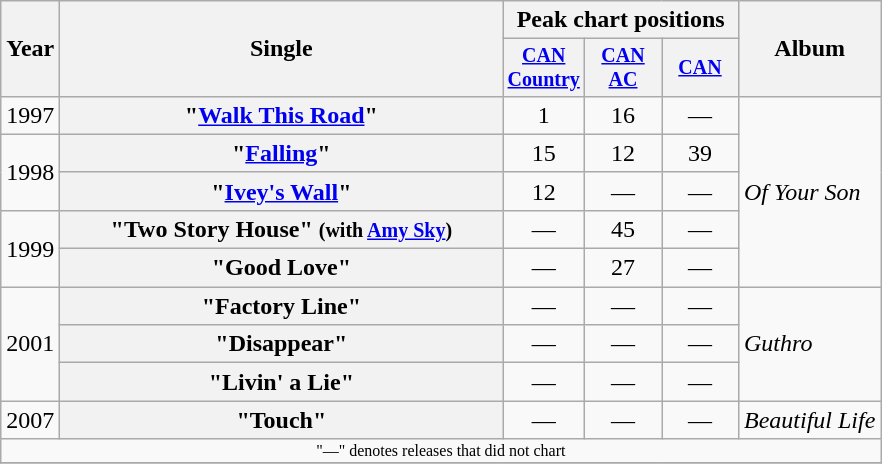<table class="wikitable plainrowheaders" style="text-align:center;">
<tr>
<th rowspan="2">Year</th>
<th rowspan="2" style="width:18em;">Single</th>
<th colspan="3">Peak chart positions</th>
<th rowspan="2">Album</th>
</tr>
<tr style="font-size:smaller;">
<th width="45"><a href='#'>CAN Country</a></th>
<th width="45"><a href='#'>CAN AC</a></th>
<th width="45"><a href='#'>CAN</a></th>
</tr>
<tr>
<td>1997</td>
<th scope="row">"<a href='#'>Walk This Road</a>"</th>
<td>1</td>
<td>16</td>
<td>—</td>
<td align="left" rowspan="5"><em>Of Your Son</em></td>
</tr>
<tr>
<td rowspan="2">1998</td>
<th scope="row">"<a href='#'>Falling</a>"</th>
<td>15</td>
<td>12</td>
<td>39</td>
</tr>
<tr>
<th scope="row">"<a href='#'>Ivey's Wall</a>"</th>
<td>12</td>
<td>—</td>
<td>—</td>
</tr>
<tr>
<td rowspan="2">1999</td>
<th scope="row">"Two Story House" <small>(with <a href='#'>Amy Sky</a>)</small></th>
<td>—</td>
<td>45</td>
<td>—</td>
</tr>
<tr>
<th scope="row">"Good Love"</th>
<td>—</td>
<td>27</td>
<td>—</td>
</tr>
<tr>
<td rowspan="3">2001</td>
<th scope="row">"Factory Line"</th>
<td>—</td>
<td>—</td>
<td>—</td>
<td align="left" rowspan="3"><em>Guthro</em></td>
</tr>
<tr>
<th scope="row">"Disappear"</th>
<td>—</td>
<td>—</td>
<td>—</td>
</tr>
<tr>
<th scope="row">"Livin' a Lie"</th>
<td>—</td>
<td>—</td>
<td>—</td>
</tr>
<tr>
<td>2007</td>
<th scope="row">"Touch"</th>
<td>—</td>
<td>—</td>
<td>—</td>
<td align="left"><em>Beautiful Life</em></td>
</tr>
<tr>
<td colspan="6" style="font-size:8pt">"—" denotes releases that did not chart</td>
</tr>
<tr>
</tr>
</table>
